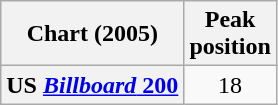<table class="wikitable plainrowheaders" style="text-align:center">
<tr>
<th scope="col">Chart (2005)</th>
<th scope="col">Peak<br> position</th>
</tr>
<tr>
<th scope="row">US <a href='#'><em>Billboard</em> 200</a></th>
<td>18</td>
</tr>
</table>
